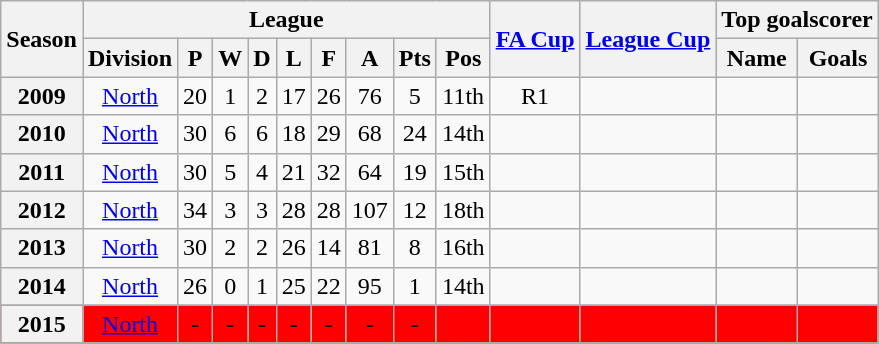<table class="wikitable" style="text-align: center">
<tr>
<th rowspan=2>Season</th>
<th colspan=9>League</th>
<th rowspan=2><a href='#'>FA Cup</a></th>
<th rowspan=2><a href='#'>League Cup</a></th>
<th colspan=2>Top goalscorer</th>
</tr>
<tr>
<th>Division</th>
<th>P</th>
<th>W</th>
<th>D</th>
<th>L</th>
<th>F</th>
<th>A</th>
<th>Pts</th>
<th>Pos</th>
<th>Name</th>
<th>Goals</th>
</tr>
<tr>
<th>2009</th>
<td><a href='#'>North</a></td>
<td>20</td>
<td>1</td>
<td>2</td>
<td>17</td>
<td>26</td>
<td>76</td>
<td>5</td>
<td>11th</td>
<td>R1</td>
<td></td>
<td></td>
<td></td>
</tr>
<tr>
<th>2010</th>
<td><a href='#'>North</a></td>
<td>30</td>
<td>6</td>
<td>6</td>
<td>18</td>
<td>29</td>
<td>68</td>
<td>24</td>
<td>14th</td>
<td></td>
<td></td>
<td></td>
<td></td>
</tr>
<tr>
<th>2011</th>
<td><a href='#'>North</a></td>
<td>30</td>
<td>5</td>
<td>4</td>
<td>21</td>
<td>32</td>
<td>64</td>
<td>19</td>
<td>15th</td>
<td></td>
<td></td>
<td></td>
<td></td>
</tr>
<tr>
<th>2012</th>
<td><a href='#'>North</a></td>
<td>34</td>
<td>3</td>
<td>3</td>
<td>28</td>
<td>28</td>
<td>107</td>
<td>12</td>
<td>18th</td>
<td></td>
<td></td>
<td></td>
<td></td>
</tr>
<tr>
<th>2013</th>
<td><a href='#'>North</a></td>
<td>30</td>
<td>2</td>
<td>2</td>
<td>26</td>
<td>14</td>
<td>81</td>
<td>8</td>
<td>16th</td>
<td></td>
<td></td>
<td></td>
<td></td>
</tr>
<tr>
<th>2014</th>
<td><a href='#'>North</a></td>
<td>26</td>
<td>0</td>
<td>1</td>
<td>25</td>
<td>22</td>
<td>95</td>
<td>1</td>
<td>14th</td>
<td></td>
<td></td>
<td></td>
<td></td>
</tr>
<tr>
</tr>
<tr bgcolor= red>
<th>2015</th>
<td><a href='#'>North</a></td>
<td>-</td>
<td>-</td>
<td>-</td>
<td>-</td>
<td>-</td>
<td>-</td>
<td>-</td>
<td><strong></strong></td>
<td></td>
<td></td>
<td></td>
<td></td>
</tr>
<tr>
</tr>
</table>
